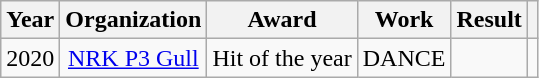<table class="wikitable plainrowheaders" style="text-align:center;">
<tr>
<th>Year</th>
<th>Organization</th>
<th>Award</th>
<th>Work</th>
<th>Result</th>
<th></th>
</tr>
<tr>
<td>2020</td>
<td><a href='#'>NRK P3 Gull</a></td>
<td>Hit of the year</td>
<td>DANCE</td>
<td></td>
<td></td>
</tr>
</table>
